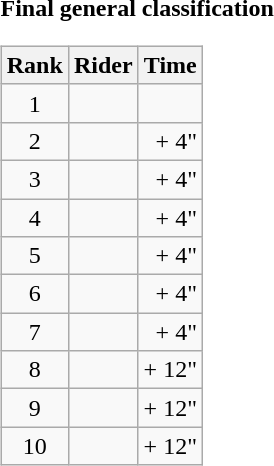<table>
<tr>
<td><strong>Final general classification</strong><br><table class="wikitable">
<tr>
<th scope="col">Rank</th>
<th scope="col">Rider</th>
<th scope="col">Time</th>
</tr>
<tr>
<td style="text-align:center;">1</td>
<td></td>
<td style="text-align:right;"></td>
</tr>
<tr>
<td style="text-align:center;">2</td>
<td></td>
<td style="text-align:right;">+ 4"</td>
</tr>
<tr>
<td style="text-align:center;">3</td>
<td></td>
<td style="text-align:right;">+ 4"</td>
</tr>
<tr>
<td style="text-align:center;">4</td>
<td></td>
<td style="text-align:right;">+ 4"</td>
</tr>
<tr>
<td style="text-align:center;">5</td>
<td></td>
<td style="text-align:right;">+ 4"</td>
</tr>
<tr>
<td style="text-align:center;">6</td>
<td></td>
<td style="text-align:right;">+ 4"</td>
</tr>
<tr>
<td style="text-align:center;">7</td>
<td></td>
<td style="text-align:right;">+ 4"</td>
</tr>
<tr>
<td style="text-align:center;">8</td>
<td></td>
<td style="text-align:right;">+ 12"</td>
</tr>
<tr>
<td style="text-align:center;">9</td>
<td></td>
<td style="text-align:right;">+ 12"</td>
</tr>
<tr>
<td style="text-align:center;">10</td>
<td></td>
<td style="text-align:right;">+ 12"</td>
</tr>
</table>
</td>
</tr>
</table>
